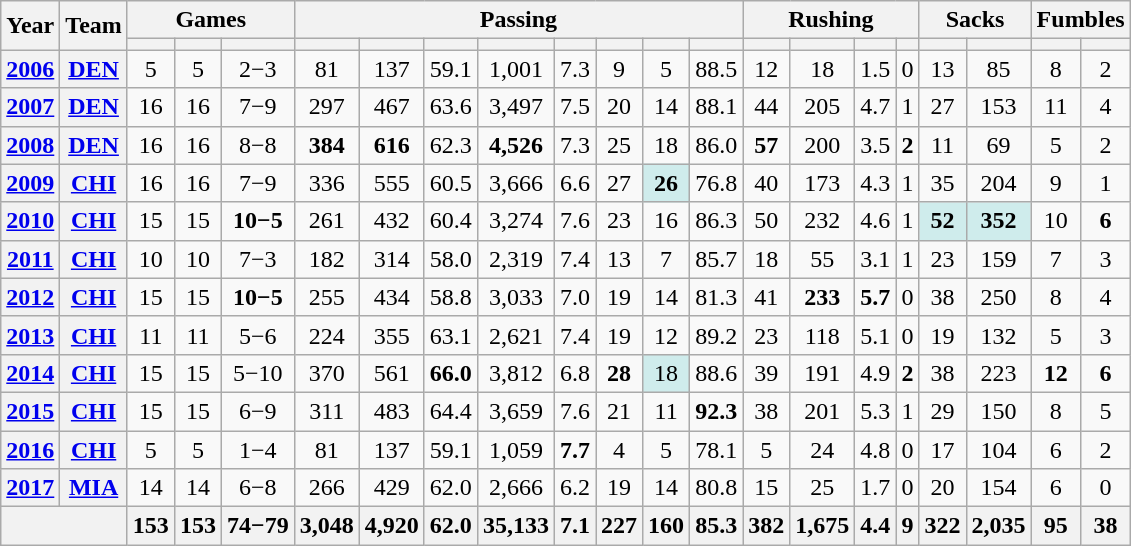<table class="wikitable" style="text-align: center;">
<tr>
<th rowspan="2">Year</th>
<th rowspan="2">Team</th>
<th colspan="3">Games</th>
<th colspan="8">Passing</th>
<th colspan="4">Rushing</th>
<th colspan="2">Sacks</th>
<th colspan="2">Fumbles</th>
</tr>
<tr>
<th></th>
<th></th>
<th></th>
<th></th>
<th></th>
<th></th>
<th></th>
<th></th>
<th></th>
<th></th>
<th></th>
<th></th>
<th></th>
<th></th>
<th></th>
<th></th>
<th></th>
<th></th>
<th></th>
</tr>
<tr>
<th><a href='#'>2006</a></th>
<th><a href='#'>DEN</a></th>
<td>5</td>
<td>5</td>
<td>2−3</td>
<td>81</td>
<td>137</td>
<td>59.1</td>
<td>1,001</td>
<td>7.3</td>
<td>9</td>
<td>5</td>
<td>88.5</td>
<td>12</td>
<td>18</td>
<td>1.5</td>
<td>0</td>
<td>13</td>
<td>85</td>
<td>8</td>
<td>2</td>
</tr>
<tr>
<th><a href='#'>2007</a></th>
<th><a href='#'>DEN</a></th>
<td>16</td>
<td>16</td>
<td>7−9</td>
<td>297</td>
<td>467</td>
<td>63.6</td>
<td>3,497</td>
<td>7.5</td>
<td>20</td>
<td>14</td>
<td>88.1</td>
<td>44</td>
<td>205</td>
<td>4.7</td>
<td>1</td>
<td>27</td>
<td>153</td>
<td>11</td>
<td>4</td>
</tr>
<tr>
<th><a href='#'>2008</a></th>
<th><a href='#'>DEN</a></th>
<td>16</td>
<td>16</td>
<td>8−8</td>
<td><strong>384</strong></td>
<td><strong>616</strong></td>
<td>62.3</td>
<td><strong>4,526</strong></td>
<td>7.3</td>
<td>25</td>
<td>18</td>
<td>86.0</td>
<td><strong>57</strong></td>
<td>200</td>
<td>3.5</td>
<td><strong>2</strong></td>
<td>11</td>
<td>69</td>
<td>5</td>
<td>2</td>
</tr>
<tr>
<th><a href='#'>2009</a></th>
<th><a href='#'>CHI</a></th>
<td>16</td>
<td>16</td>
<td>7−9</td>
<td>336</td>
<td>555</td>
<td>60.5</td>
<td>3,666</td>
<td>6.6</td>
<td>27</td>
<td style="background:#cfecec;"><strong>26</strong></td>
<td>76.8</td>
<td>40</td>
<td>173</td>
<td>4.3</td>
<td>1</td>
<td>35</td>
<td>204</td>
<td>9</td>
<td>1</td>
</tr>
<tr>
<th><a href='#'>2010</a></th>
<th><a href='#'>CHI</a></th>
<td>15</td>
<td>15</td>
<td><strong>10−5</strong></td>
<td>261</td>
<td>432</td>
<td>60.4</td>
<td>3,274</td>
<td>7.6</td>
<td>23</td>
<td>16</td>
<td>86.3</td>
<td>50</td>
<td>232</td>
<td>4.6</td>
<td>1</td>
<td style="background:#cfecec;"><strong>52</strong></td>
<td style="background:#cfecec;"><strong>352</strong></td>
<td>10</td>
<td><strong>6</strong></td>
</tr>
<tr>
<th><a href='#'>2011</a></th>
<th><a href='#'>CHI</a></th>
<td>10</td>
<td>10</td>
<td>7−3</td>
<td>182</td>
<td>314</td>
<td>58.0</td>
<td>2,319</td>
<td>7.4</td>
<td>13</td>
<td>7</td>
<td>85.7</td>
<td>18</td>
<td>55</td>
<td>3.1</td>
<td>1</td>
<td>23</td>
<td>159</td>
<td>7</td>
<td>3</td>
</tr>
<tr>
<th><a href='#'>2012</a></th>
<th><a href='#'>CHI</a></th>
<td>15</td>
<td>15</td>
<td><strong>10−5</strong></td>
<td>255</td>
<td>434</td>
<td>58.8</td>
<td>3,033</td>
<td>7.0</td>
<td>19</td>
<td>14</td>
<td>81.3</td>
<td>41</td>
<td><strong>233</strong></td>
<td><strong>5.7</strong></td>
<td>0</td>
<td>38</td>
<td>250</td>
<td>8</td>
<td>4</td>
</tr>
<tr>
<th><a href='#'>2013</a></th>
<th><a href='#'>CHI</a></th>
<td>11</td>
<td>11</td>
<td>5−6</td>
<td>224</td>
<td>355</td>
<td>63.1</td>
<td>2,621</td>
<td>7.4</td>
<td>19</td>
<td>12</td>
<td>89.2</td>
<td>23</td>
<td>118</td>
<td>5.1</td>
<td>0</td>
<td>19</td>
<td>132</td>
<td>5</td>
<td>3</td>
</tr>
<tr>
<th><a href='#'>2014</a></th>
<th><a href='#'>CHI</a></th>
<td>15</td>
<td>15</td>
<td>5−10</td>
<td>370</td>
<td>561</td>
<td><strong>66.0</strong></td>
<td>3,812</td>
<td>6.8</td>
<td><strong>28</strong></td>
<td style="background:#cfecec;">18</td>
<td>88.6</td>
<td>39</td>
<td>191</td>
<td>4.9</td>
<td><strong>2</strong></td>
<td>38</td>
<td>223</td>
<td><strong>12</strong></td>
<td><strong>6</strong></td>
</tr>
<tr>
<th><a href='#'>2015</a></th>
<th><a href='#'>CHI</a></th>
<td>15</td>
<td>15</td>
<td>6−9</td>
<td>311</td>
<td>483</td>
<td>64.4</td>
<td>3,659</td>
<td>7.6</td>
<td>21</td>
<td>11</td>
<td><strong>92.3</strong></td>
<td>38</td>
<td>201</td>
<td>5.3</td>
<td>1</td>
<td>29</td>
<td>150</td>
<td>8</td>
<td>5</td>
</tr>
<tr>
<th><a href='#'>2016</a></th>
<th><a href='#'>CHI</a></th>
<td>5</td>
<td>5</td>
<td>1−4</td>
<td>81</td>
<td>137</td>
<td>59.1</td>
<td>1,059</td>
<td><strong>7.7</strong></td>
<td>4</td>
<td>5</td>
<td>78.1</td>
<td>5</td>
<td>24</td>
<td>4.8</td>
<td>0</td>
<td>17</td>
<td>104</td>
<td>6</td>
<td>2</td>
</tr>
<tr>
<th><a href='#'>2017</a></th>
<th><a href='#'>MIA</a></th>
<td>14</td>
<td>14</td>
<td>6−8</td>
<td>266</td>
<td>429</td>
<td>62.0</td>
<td>2,666</td>
<td>6.2</td>
<td>19</td>
<td>14</td>
<td>80.8</td>
<td>15</td>
<td>25</td>
<td>1.7</td>
<td>0</td>
<td>20</td>
<td>154</td>
<td>6</td>
<td>0</td>
</tr>
<tr>
<th colspan="2"></th>
<th>153</th>
<th>153</th>
<th>74−79</th>
<th>3,048</th>
<th>4,920</th>
<th>62.0</th>
<th>35,133</th>
<th>7.1</th>
<th>227</th>
<th>160</th>
<th>85.3</th>
<th>382</th>
<th>1,675</th>
<th>4.4</th>
<th>9</th>
<th>322</th>
<th>2,035</th>
<th>95</th>
<th>38</th>
</tr>
</table>
